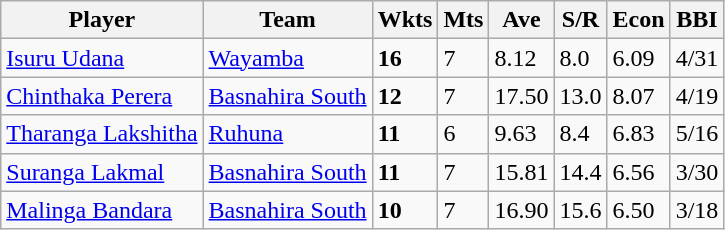<table class="wikitable">
<tr>
<th>Player</th>
<th>Team</th>
<th>Wkts</th>
<th>Mts</th>
<th>Ave</th>
<th>S/R</th>
<th>Econ</th>
<th>BBI</th>
</tr>
<tr>
<td><a href='#'>Isuru Udana</a></td>
<td><a href='#'>Wayamba</a></td>
<td><strong>16</strong></td>
<td>7</td>
<td>8.12</td>
<td>8.0</td>
<td>6.09</td>
<td>4/31</td>
</tr>
<tr>
<td><a href='#'>Chinthaka Perera</a></td>
<td><a href='#'>Basnahira South</a></td>
<td><strong>12</strong></td>
<td>7</td>
<td>17.50</td>
<td>13.0</td>
<td>8.07</td>
<td>4/19</td>
</tr>
<tr>
<td><a href='#'>Tharanga Lakshitha</a></td>
<td><a href='#'>Ruhuna</a></td>
<td><strong>11</strong></td>
<td>6</td>
<td>9.63</td>
<td>8.4</td>
<td>6.83</td>
<td>5/16</td>
</tr>
<tr>
<td><a href='#'>Suranga Lakmal</a></td>
<td><a href='#'>Basnahira South</a></td>
<td><strong>11</strong></td>
<td>7</td>
<td>15.81</td>
<td>14.4</td>
<td>6.56</td>
<td>3/30</td>
</tr>
<tr>
<td><a href='#'>Malinga Bandara</a></td>
<td><a href='#'>Basnahira South</a></td>
<td><strong>10</strong></td>
<td>7</td>
<td>16.90</td>
<td>15.6</td>
<td>6.50</td>
<td>3/18</td>
</tr>
</table>
